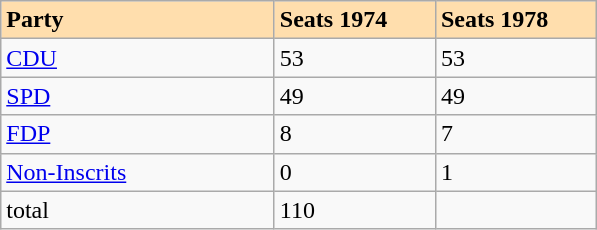<table class="wikitable">
<tr>
<th style="background:#ffdead; width:175px; text-align:left;">Party</th>
<th style="background:#ffdead; width:100px; text-align:left;">Seats 1974</th>
<th style="background:#ffdead; width:100px; text-align:left;">Seats 1978</th>
</tr>
<tr>
<td><a href='#'>CDU</a></td>
<td>53</td>
<td>53</td>
</tr>
<tr>
<td><a href='#'>SPD</a></td>
<td>49</td>
<td>49</td>
</tr>
<tr>
<td><a href='#'>FDP</a></td>
<td>8</td>
<td>7</td>
</tr>
<tr>
<td><a href='#'>Non-Inscrits</a></td>
<td>0</td>
<td>1</td>
</tr>
<tr>
<td>total</td>
<td>110</td>
</tr>
</table>
